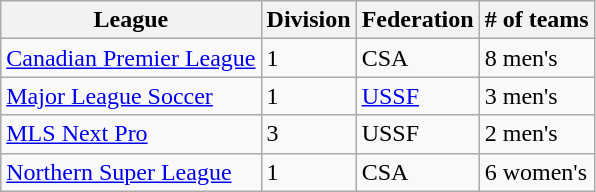<table class="wikitable">
<tr>
<th>League</th>
<th>Division</th>
<th>Federation</th>
<th># of teams</th>
</tr>
<tr>
<td><a href='#'>Canadian Premier League</a></td>
<td>1</td>
<td>CSA</td>
<td>8 men's</td>
</tr>
<tr>
<td><a href='#'>Major League Soccer</a></td>
<td>1</td>
<td><a href='#'>USSF</a></td>
<td>3 men's</td>
</tr>
<tr>
<td><a href='#'>MLS Next Pro</a></td>
<td>3</td>
<td>USSF</td>
<td>2 men's</td>
</tr>
<tr>
<td><a href='#'>Northern Super League</a></td>
<td>1</td>
<td>CSA</td>
<td>6 women's</td>
</tr>
</table>
